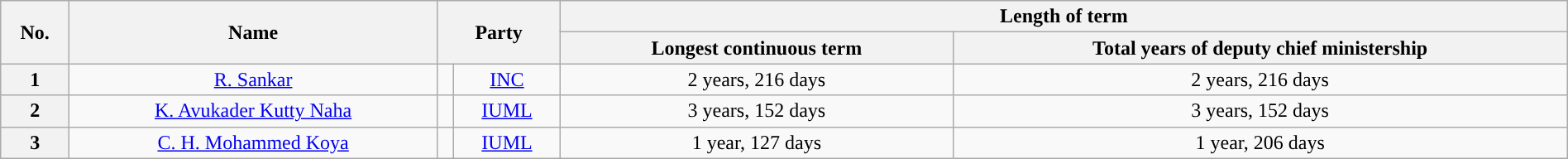<table class="wikitable sortable" style="width:100%; text-align:center">
<tr>
<th rowspan=2>No.</th>
<th rowspan=2>Name</th>
<th rowspan=2 colspan=2>Party</th>
<th colspan=2>Length of term</th>
</tr>
<tr>
<th>Longest continuous term</th>
<th>Total years of deputy chief ministership</th>
</tr>
<tr>
<th>1</th>
<td><a href='#'>R. Sankar</a></td>
<td style="background-color:"></td>
<td><a href='#'>INC</a></td>
<td>2 years, 216 days</td>
<td>2 years, 216 days</td>
</tr>
<tr>
<th>2</th>
<td><a href='#'>K. Avukader Kutty Naha</a></td>
<td style="background-color:"></td>
<td><a href='#'>IUML</a></td>
<td>3 years, 152 days</td>
<td>3 years, 152 days</td>
</tr>
<tr>
<th>3</th>
<td><a href='#'>C. H. Mohammed Koya</a></td>
<td style="background-color:"></td>
<td><a href='#'>IUML</a></td>
<td>1 year, 127 days</td>
<td>1 year, 206 days</td>
</tr>
</table>
